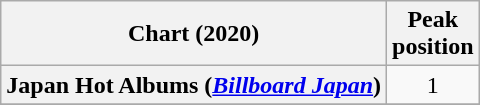<table class="wikitable plainrowheaders" style="text-align:center">
<tr>
<th scope="col">Chart (2020)</th>
<th scope="col">Peak<br>position</th>
</tr>
<tr>
<th scope="row">Japan Hot Albums (<em><a href='#'>Billboard Japan</a></em>)</th>
<td>1</td>
</tr>
<tr>
</tr>
</table>
